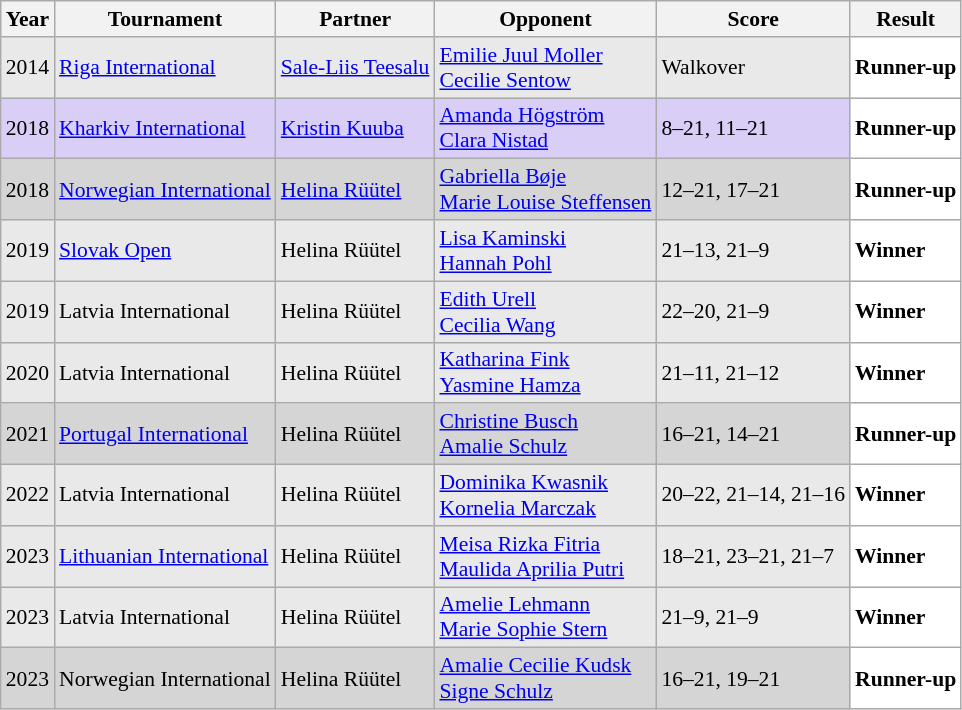<table class="sortable wikitable" style="font-size: 90%;">
<tr>
<th>Year</th>
<th>Tournament</th>
<th>Partner</th>
<th>Opponent</th>
<th>Score</th>
<th>Result</th>
</tr>
<tr style="background:#E9E9E9">
<td align="center">2014</td>
<td align="left"><a href='#'>Riga International</a></td>
<td align="left"> <a href='#'>Sale-Liis Teesalu</a></td>
<td align="left"> <a href='#'>Emilie Juul Moller</a><br> <a href='#'>Cecilie Sentow</a></td>
<td align="left">Walkover</td>
<td style="text-align:left; background:white"> <strong>Runner-up</strong></td>
</tr>
<tr style="background:#D8CEF6">
<td align="center">2018</td>
<td align="left"><a href='#'>Kharkiv International</a></td>
<td align="left"> <a href='#'>Kristin Kuuba</a></td>
<td align="left"> <a href='#'>Amanda Högström</a><br> <a href='#'>Clara Nistad</a></td>
<td align="left">8–21, 11–21</td>
<td style="text-align:left; background:white"> <strong>Runner-up</strong></td>
</tr>
<tr style="background:#D5D5D5">
<td align="center">2018</td>
<td align="left"><a href='#'>Norwegian International</a></td>
<td align="left"> <a href='#'>Helina Rüütel</a></td>
<td align="left"> <a href='#'>Gabriella Bøje</a><br> <a href='#'>Marie Louise Steffensen</a></td>
<td align="left">12–21, 17–21</td>
<td style="text-align:left; background:white"> <strong>Runner-up</strong></td>
</tr>
<tr style="background:#E9E9E9">
<td align="center">2019</td>
<td align="left"><a href='#'>Slovak Open</a></td>
<td align="left"> Helina Rüütel</td>
<td align="left"> <a href='#'>Lisa Kaminski</a><br> <a href='#'>Hannah Pohl</a></td>
<td align="left">21–13, 21–9</td>
<td style="text-align:left; background:white"> <strong>Winner</strong></td>
</tr>
<tr style="background:#E9E9E9">
<td align="center">2019</td>
<td align="left">Latvia International</td>
<td align="left"> Helina Rüütel</td>
<td align="left"> <a href='#'>Edith Urell</a><br> <a href='#'>Cecilia Wang</a></td>
<td align="left">22–20, 21–9</td>
<td style="text-align:left; background:white"> <strong>Winner</strong></td>
</tr>
<tr style="background:#E9E9E9">
<td align="center">2020</td>
<td align="left">Latvia International</td>
<td align="left"> Helina Rüütel</td>
<td align="left"> <a href='#'>Katharina Fink</a><br> <a href='#'>Yasmine Hamza</a></td>
<td align="left">21–11, 21–12</td>
<td style="text-align:left; background:white"> <strong>Winner</strong></td>
</tr>
<tr style="background:#D5D5D5">
<td align="center">2021</td>
<td align="left"><a href='#'>Portugal International</a></td>
<td align="left"> Helina Rüütel</td>
<td align="left"> <a href='#'>Christine Busch</a><br> <a href='#'>Amalie Schulz</a></td>
<td align="left">16–21, 14–21</td>
<td style="text-align:left; background:white"> <strong>Runner-up</strong></td>
</tr>
<tr style="background:#E9E9E9">
<td align="center">2022</td>
<td align="left">Latvia International</td>
<td align="left"> Helina Rüütel</td>
<td align="left"> <a href='#'>Dominika Kwasnik</a><br> <a href='#'>Kornelia Marczak</a></td>
<td align="left">20–22, 21–14, 21–16</td>
<td style="text-align:left; background:white"> <strong>Winner</strong></td>
</tr>
<tr style="background:#E9E9E9">
<td align="center">2023</td>
<td align="left"><a href='#'>Lithuanian International</a></td>
<td align="left"> Helina Rüütel</td>
<td align="left"> <a href='#'>Meisa Rizka Fitria</a><br> <a href='#'>Maulida Aprilia Putri</a></td>
<td align="left">18–21, 23–21, 21–7</td>
<td style="text-align: left; background:white"> <strong>Winner</strong></td>
</tr>
<tr style="background:#E9E9E9">
<td align="center">2023</td>
<td align="left">Latvia International</td>
<td align="left"> Helina Rüütel</td>
<td align="left"> <a href='#'>Amelie Lehmann</a><br> <a href='#'>Marie Sophie Stern</a></td>
<td align="left">21–9, 21–9</td>
<td style="text-align:left; background:white"> <strong>Winner</strong></td>
</tr>
<tr style="background:#D5D5D5">
<td align="center">2023</td>
<td align="left">Norwegian International</td>
<td align="left"> Helina Rüütel</td>
<td align="left"> <a href='#'>Amalie Cecilie Kudsk</a><br> <a href='#'>Signe Schulz</a></td>
<td align="left">16–21, 19–21</td>
<td style="text-align:left; background:white"> <strong>Runner-up</strong></td>
</tr>
</table>
